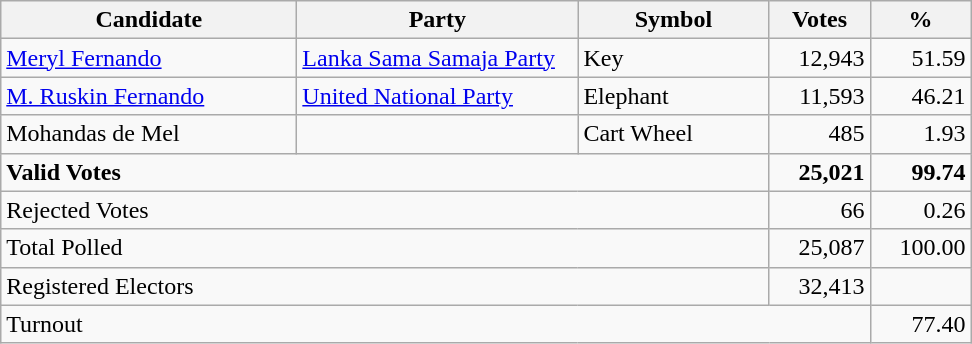<table class="wikitable" border="1" style="text-align:right;">
<tr>
<th align=left width="190">Candidate</th>
<th align=left width="180">Party</th>
<th align=left width="120">Symbol</th>
<th align=left width="60">Votes</th>
<th align=left width="60">%</th>
</tr>
<tr>
<td align=left><a href='#'>Meryl Fernando</a></td>
<td align=left><a href='#'>Lanka Sama Samaja Party</a></td>
<td align=left>Key</td>
<td>12,943</td>
<td>51.59</td>
</tr>
<tr>
<td align=left><a href='#'>M. Ruskin Fernando</a></td>
<td align=left><a href='#'>United National Party</a></td>
<td align=left>Elephant</td>
<td>11,593</td>
<td>46.21</td>
</tr>
<tr>
<td align=left>Mohandas de Mel</td>
<td></td>
<td align=left>Cart Wheel</td>
<td>485</td>
<td>1.93</td>
</tr>
<tr>
<td align=left colspan=3><strong>Valid Votes</strong></td>
<td><strong>25,021</strong></td>
<td><strong>99.74</strong></td>
</tr>
<tr>
<td align=left colspan=3>Rejected Votes</td>
<td>66</td>
<td>0.26</td>
</tr>
<tr>
<td align=left colspan=3>Total Polled</td>
<td>25,087</td>
<td>100.00</td>
</tr>
<tr>
<td align=left colspan=3>Registered Electors</td>
<td>32,413</td>
<td></td>
</tr>
<tr>
<td align=left colspan=4>Turnout</td>
<td>77.40</td>
</tr>
</table>
